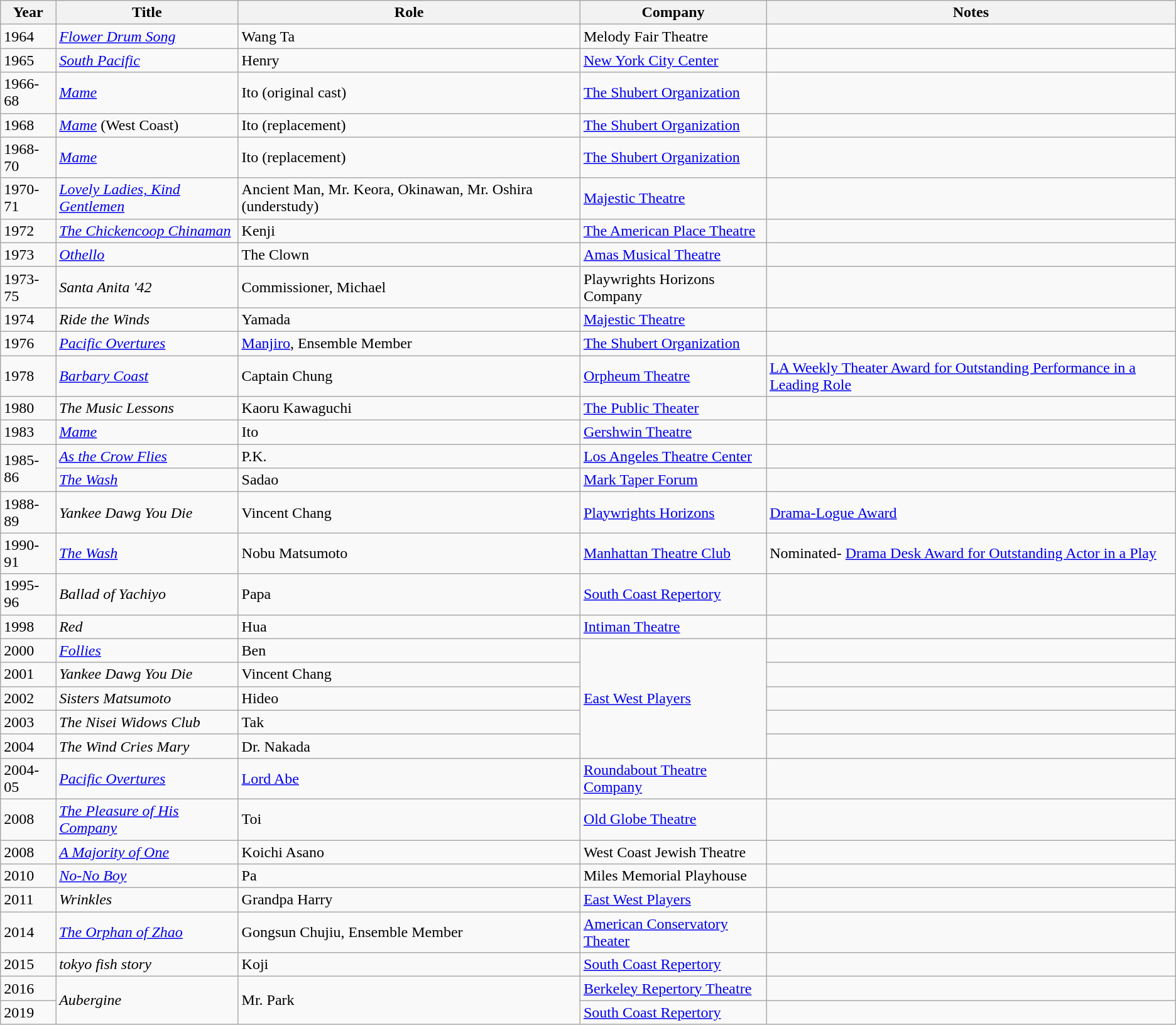<table class="wikitable">
<tr>
<th>Year</th>
<th>Title</th>
<th>Role</th>
<th>Company</th>
<th>Notes</th>
</tr>
<tr>
<td>1964</td>
<td><em><a href='#'>Flower Drum Song</a></em></td>
<td>Wang Ta</td>
<td>Melody Fair Theatre</td>
<td></td>
</tr>
<tr>
<td>1965</td>
<td><a href='#'><em>South Pacific</em></a></td>
<td>Henry</td>
<td><a href='#'>New York City Center</a></td>
<td></td>
</tr>
<tr>
<td>1966-68</td>
<td><a href='#'><em>Mame</em></a></td>
<td>Ito (original cast)</td>
<td><a href='#'>The Shubert Organization</a></td>
<td></td>
</tr>
<tr>
<td>1968</td>
<td><a href='#'><em>Mame</em></a> (West Coast)</td>
<td>Ito (replacement)</td>
<td><a href='#'>The Shubert Organization</a></td>
<td></td>
</tr>
<tr>
<td>1968-70</td>
<td><a href='#'><em>Mame</em></a></td>
<td>Ito (replacement)</td>
<td><a href='#'>The Shubert Organization</a></td>
<td></td>
</tr>
<tr>
<td>1970-71</td>
<td><em><a href='#'>Lovely Ladies, Kind Gentlemen</a></em></td>
<td>Ancient Man, Mr. Keora, Okinawan, Mr. Oshira (understudy)</td>
<td><a href='#'>Majestic Theatre</a></td>
<td></td>
</tr>
<tr>
<td>1972</td>
<td><em><a href='#'>The Chickencoop Chinaman</a></em></td>
<td>Kenji</td>
<td><a href='#'>The American Place Theatre</a></td>
<td></td>
</tr>
<tr>
<td>1973</td>
<td><em><a href='#'>Othello</a></em></td>
<td>The Clown</td>
<td><a href='#'>Amas Musical Theatre</a></td>
<td></td>
</tr>
<tr>
<td>1973-75</td>
<td><em>Santa Anita '42</em></td>
<td>Commissioner, Michael</td>
<td>Playwrights Horizons Company</td>
<td></td>
</tr>
<tr>
<td>1974</td>
<td><em>Ride the Winds</em></td>
<td>Yamada</td>
<td><a href='#'>Majestic Theatre</a></td>
<td></td>
</tr>
<tr>
<td>1976</td>
<td><em><a href='#'>Pacific Overtures</a></em></td>
<td><a href='#'>Manjiro</a>, Ensemble Member</td>
<td><a href='#'>The Shubert Organization</a></td>
<td></td>
</tr>
<tr>
<td>1978</td>
<td><a href='#'><em>Barbary Coast</em></a></td>
<td>Captain Chung</td>
<td><a href='#'>Orpheum Theatre</a></td>
<td><a href='#'>LA Weekly Theater Award for Outstanding Performance in a Leading Role</a></td>
</tr>
<tr>
<td>1980</td>
<td><em>The Music Lessons</em></td>
<td>Kaoru Kawaguchi</td>
<td><a href='#'>The Public Theater</a></td>
<td></td>
</tr>
<tr>
<td>1983</td>
<td><a href='#'><em>Mame</em></a></td>
<td>Ito</td>
<td><a href='#'>Gershwin Theatre</a></td>
<td></td>
</tr>
<tr>
<td rowspan="2">1985-86</td>
<td><a href='#'><em>As the Crow Flies</em></a></td>
<td>P.K.</td>
<td><a href='#'>Los Angeles Theatre Center</a></td>
<td></td>
</tr>
<tr>
<td><a href='#'><em>The Wash</em></a></td>
<td>Sadao</td>
<td><a href='#'>Mark Taper Forum</a></td>
<td></td>
</tr>
<tr>
<td>1988-89</td>
<td><em>Yankee Dawg You Die</em></td>
<td>Vincent Chang</td>
<td><a href='#'>Playwrights Horizons</a></td>
<td><a href='#'>Drama-Logue Award</a></td>
</tr>
<tr>
<td>1990-91</td>
<td><a href='#'><em>The Wash</em></a></td>
<td>Nobu Matsumoto</td>
<td><a href='#'>Manhattan Theatre Club</a></td>
<td>Nominated- <a href='#'>Drama Desk Award for Outstanding Actor in a Play</a></td>
</tr>
<tr>
<td>1995-96</td>
<td><em>Ballad of Yachiyo</em></td>
<td>Papa</td>
<td><a href='#'>South Coast Repertory</a></td>
<td></td>
</tr>
<tr>
<td>1998</td>
<td><em>Red</em></td>
<td>Hua</td>
<td><a href='#'>Intiman Theatre</a></td>
<td></td>
</tr>
<tr>
<td>2000</td>
<td><em><a href='#'>Follies</a></em></td>
<td>Ben</td>
<td rowspan="5"><a href='#'>East West Players</a></td>
<td></td>
</tr>
<tr>
<td>2001</td>
<td><em>Yankee Dawg You Die</em></td>
<td>Vincent Chang</td>
<td></td>
</tr>
<tr>
<td>2002</td>
<td><em>Sisters Matsumoto</em></td>
<td>Hideo</td>
<td></td>
</tr>
<tr>
<td>2003</td>
<td><em>The Nisei Widows Club</em></td>
<td>Tak</td>
<td></td>
</tr>
<tr>
<td>2004</td>
<td><em>The Wind Cries Mary</em></td>
<td>Dr. Nakada</td>
<td></td>
</tr>
<tr>
<td>2004-05</td>
<td><em><a href='#'>Pacific Overtures</a></em></td>
<td><a href='#'>Lord Abe</a></td>
<td><a href='#'>Roundabout Theatre Company</a></td>
<td></td>
</tr>
<tr>
<td>2008</td>
<td><em><a href='#'>The Pleasure of His Company</a></em></td>
<td>Toi</td>
<td><a href='#'>Old Globe Theatre</a></td>
<td></td>
</tr>
<tr>
<td>2008</td>
<td><em><a href='#'>A Majority of One</a></em></td>
<td>Koichi Asano</td>
<td>West Coast Jewish Theatre</td>
<td></td>
</tr>
<tr>
<td>2010</td>
<td><em><a href='#'>No-No Boy</a></em></td>
<td>Pa</td>
<td>Miles Memorial Playhouse</td>
<td></td>
</tr>
<tr>
<td>2011</td>
<td><em>Wrinkles</em></td>
<td>Grandpa Harry</td>
<td><a href='#'>East West Players</a></td>
<td></td>
</tr>
<tr>
<td>2014</td>
<td><em><a href='#'>The Orphan of Zhao</a></em></td>
<td>Gongsun Chujiu, Ensemble Member</td>
<td><a href='#'>American Conservatory Theater</a></td>
<td></td>
</tr>
<tr>
<td>2015</td>
<td><em>tokyo fish story</em></td>
<td>Koji</td>
<td><a href='#'>South Coast Repertory</a></td>
<td></td>
</tr>
<tr>
<td>2016</td>
<td rowspan="2"><em>Aubergine</em></td>
<td rowspan="2">Mr. Park</td>
<td><a href='#'>Berkeley Repertory Theatre</a></td>
<td></td>
</tr>
<tr>
<td>2019</td>
<td><a href='#'>South Coast Repertory</a></td>
<td></td>
</tr>
</table>
